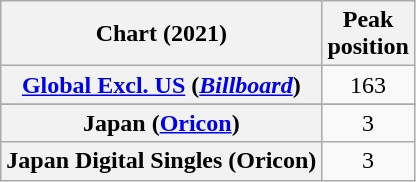<table class="wikitable sortable plainrowheaders" style="text-align:center">
<tr>
<th scope="col">Chart (2021)</th>
<th scope="col">Peak<br>position</th>
</tr>
<tr>
<th scope="row"><a href='#'>Global Excl. US</a> (<em><a href='#'>Billboard</a></em>)</th>
<td>163</td>
</tr>
<tr>
</tr>
<tr>
<th scope="row">Japan (<a href='#'>Oricon</a>)</th>
<td>3</td>
</tr>
<tr>
<th scope="row">Japan Digital Singles (Oricon)</th>
<td>3</td>
</tr>
</table>
